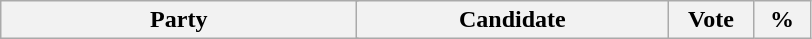<table class="wikitable centre" border="1">
<tr>
<th bgcolor="#DDDDFF" width="230px" colspan="2">Party</th>
<th bgcolor="#DDDDFF" width="200px">Candidate</th>
<th bgcolor="#DDDDFF" width="50px">Vote</th>
<th bgcolor="#DDDDFF" width="30px">%<br>

 

</th>
</tr>
</table>
